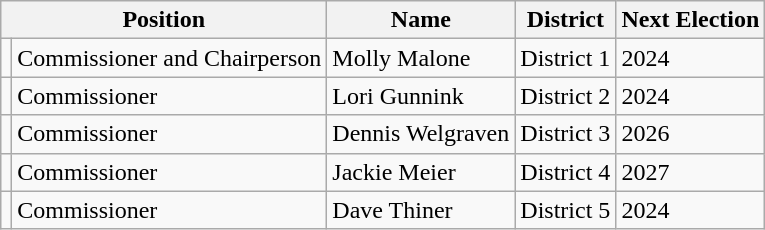<table class="wikitable">
<tr>
<th colspan="2">Position</th>
<th>Name</th>
<th>District</th>
<th>Next Election</th>
</tr>
<tr>
<td></td>
<td>Commissioner and Chairperson</td>
<td>Molly Malone</td>
<td>District 1</td>
<td>2024</td>
</tr>
<tr>
<td></td>
<td>Commissioner</td>
<td>Lori Gunnink</td>
<td>District 2</td>
<td>2024</td>
</tr>
<tr>
<td></td>
<td>Commissioner</td>
<td>Dennis Welgraven</td>
<td>District 3</td>
<td>2026</td>
</tr>
<tr>
<td></td>
<td>Commissioner</td>
<td>Jackie Meier</td>
<td>District 4</td>
<td>2027</td>
</tr>
<tr>
<td></td>
<td>Commissioner</td>
<td>Dave Thiner</td>
<td>District 5</td>
<td>2024</td>
</tr>
</table>
